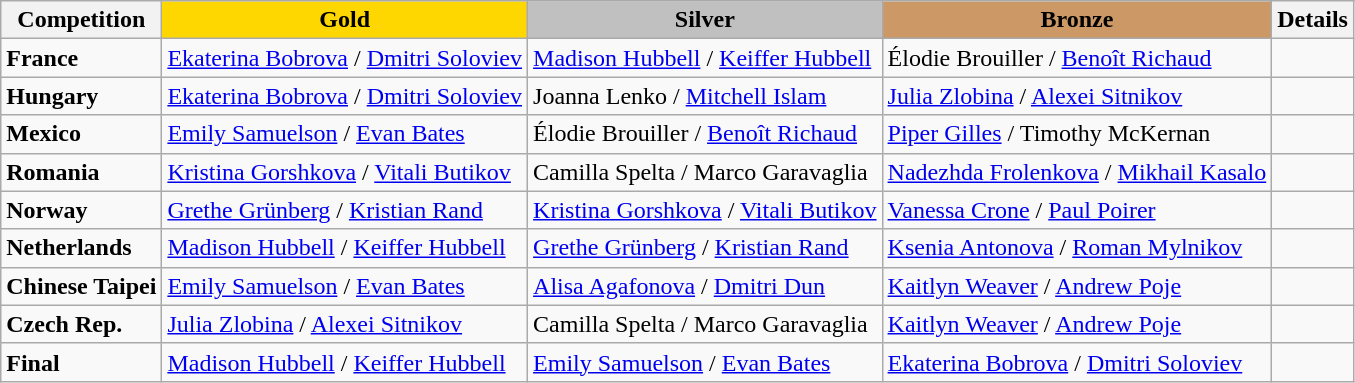<table class="wikitable">
<tr>
<th>Competition</th>
<td align=center bgcolor=gold><strong>Gold</strong></td>
<td align=center bgcolor=silver><strong>Silver</strong></td>
<td align=center bgcolor=cc9966><strong>Bronze</strong></td>
<th>Details</th>
</tr>
<tr>
<td><strong>France</strong></td>
<td> <a href='#'>Ekaterina Bobrova</a> / <a href='#'>Dmitri Soloviev</a></td>
<td> <a href='#'>Madison Hubbell</a> / <a href='#'>Keiffer Hubbell</a></td>
<td> Élodie Brouiller / <a href='#'>Benoît Richaud</a></td>
<td></td>
</tr>
<tr>
<td><strong>Hungary</strong></td>
<td> <a href='#'>Ekaterina Bobrova</a> / <a href='#'>Dmitri Soloviev</a></td>
<td> Joanna Lenko / <a href='#'>Mitchell Islam</a></td>
<td> <a href='#'>Julia Zlobina</a> / <a href='#'>Alexei Sitnikov</a></td>
<td></td>
</tr>
<tr>
<td><strong>Mexico</strong></td>
<td> <a href='#'>Emily Samuelson</a> / <a href='#'>Evan Bates</a></td>
<td> Élodie Brouiller / <a href='#'>Benoît Richaud</a></td>
<td> <a href='#'>Piper Gilles</a> / Timothy McKernan</td>
<td></td>
</tr>
<tr>
<td><strong>Romania</strong></td>
<td> <a href='#'>Kristina Gorshkova</a> / <a href='#'>Vitali Butikov</a></td>
<td> Camilla Spelta / Marco Garavaglia</td>
<td> <a href='#'>Nadezhda Frolenkova</a> / <a href='#'>Mikhail Kasalo</a></td>
<td></td>
</tr>
<tr>
<td><strong>Norway</strong></td>
<td> <a href='#'>Grethe Grünberg</a> / <a href='#'>Kristian Rand</a></td>
<td> <a href='#'>Kristina Gorshkova</a> / <a href='#'>Vitali Butikov</a></td>
<td> <a href='#'>Vanessa Crone</a> / <a href='#'>Paul Poirer</a></td>
<td></td>
</tr>
<tr>
<td><strong>Netherlands</strong></td>
<td> <a href='#'>Madison Hubbell</a> / <a href='#'>Keiffer Hubbell</a></td>
<td> <a href='#'>Grethe Grünberg</a> / <a href='#'>Kristian Rand</a></td>
<td> <a href='#'>Ksenia Antonova</a> / <a href='#'>Roman Mylnikov</a></td>
<td></td>
</tr>
<tr>
<td><strong>Chinese Taipei</strong></td>
<td> <a href='#'>Emily Samuelson</a> / <a href='#'>Evan Bates</a></td>
<td> <a href='#'>Alisa Agafonova</a> / <a href='#'>Dmitri Dun</a></td>
<td> <a href='#'>Kaitlyn Weaver</a> / <a href='#'>Andrew Poje</a></td>
<td></td>
</tr>
<tr>
<td><strong>Czech Rep.</strong></td>
<td> <a href='#'>Julia Zlobina</a> / <a href='#'>Alexei Sitnikov</a></td>
<td> Camilla Spelta / Marco Garavaglia</td>
<td> <a href='#'>Kaitlyn Weaver</a> / <a href='#'>Andrew Poje</a></td>
<td></td>
</tr>
<tr>
<td><strong>Final</strong></td>
<td> <a href='#'>Madison Hubbell</a> / <a href='#'>Keiffer Hubbell</a></td>
<td> <a href='#'>Emily Samuelson</a> / <a href='#'>Evan Bates</a></td>
<td> <a href='#'>Ekaterina Bobrova</a> / <a href='#'>Dmitri Soloviev</a></td>
<td></td>
</tr>
</table>
